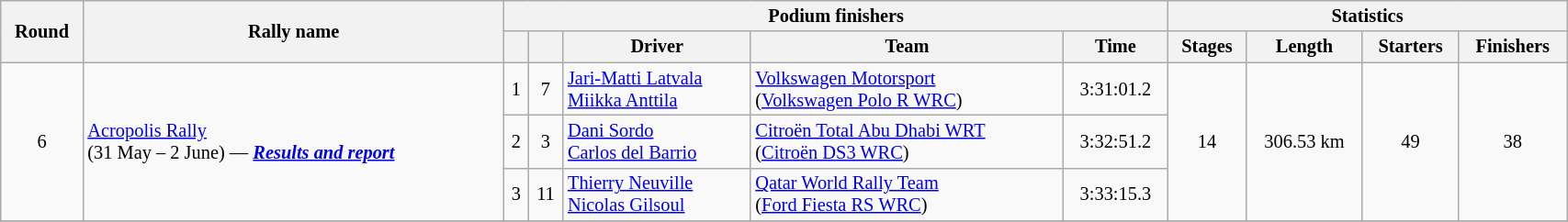<table class="wikitable" width=90% style="font-size:85%;">
<tr>
<th rowspan=2>Round</th>
<th style="width:22em" rowspan=2>Rally name</th>
<th colspan=5>Podium finishers</th>
<th colspan=4>Statistics</th>
</tr>
<tr>
<th></th>
<th></th>
<th>Driver</th>
<th>Team</th>
<th>Time</th>
<th>Stages</th>
<th>Length</th>
<th>Starters</th>
<th>Finishers</th>
</tr>
<tr>
<td rowspan=3 align=center>6</td>
<td rowspan=3 nowrap> <a href='#'>Acropolis Rally</a><br>(31 May – 2 June) — <strong><em><a href='#'>Results and report</a></em></strong></td>
<td align=center>1</td>
<td align=center>7</td>
<td nowrap> <a href='#'>Jari-Matti Latvala</a><br> <a href='#'>Miikka Anttila</a></td>
<td nowrap> <a href='#'>Volkswagen Motorsport</a><br> (<a href='#'>Volkswagen Polo R WRC</a>)</td>
<td align=center>3:31:01.2</td>
<td rowspan=3 align=center>14</td>
<td rowspan=3 align=center>306.53 km</td>
<td rowspan=3 align=center>49</td>
<td rowspan=3 align=center>38</td>
</tr>
<tr>
<td align=center>2</td>
<td align=center>3</td>
<td nowrap> <a href='#'>Dani Sordo</a><br> <a href='#'>Carlos del Barrio</a></td>
<td nowrap> <a href='#'>Citroën Total Abu Dhabi WRT</a><br> (<a href='#'>Citroën DS3 WRC</a>)</td>
<td align=center>3:32:51.2</td>
</tr>
<tr>
<td align=center>3</td>
<td align=center>11</td>
<td nowrap> <a href='#'>Thierry Neuville</a><br> <a href='#'>Nicolas Gilsoul</a></td>
<td nowrap> <a href='#'>Qatar World Rally Team</a><br> (<a href='#'>Ford Fiesta RS WRC</a>)</td>
<td align=center>3:33:15.3</td>
</tr>
<tr>
</tr>
</table>
